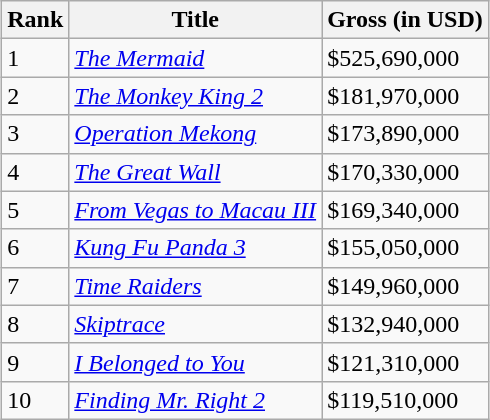<table class="wikitable sortable" style="margin:auto; margin:auto;">
<tr>
<th>Rank</th>
<th>Title</th>
<th>Gross (in USD)</th>
</tr>
<tr>
<td>1</td>
<td><em><a href='#'>The Mermaid</a></em></td>
<td>$525,690,000</td>
</tr>
<tr>
<td>2</td>
<td><em><a href='#'>The Monkey King 2</a></em></td>
<td>$181,970,000</td>
</tr>
<tr>
<td>3</td>
<td><em><a href='#'>Operation Mekong</a></em></td>
<td>$173,890,000</td>
</tr>
<tr>
<td>4</td>
<td><em><a href='#'>The Great Wall</a></em></td>
<td>$170,330,000</td>
</tr>
<tr>
<td>5</td>
<td><em><a href='#'>From Vegas to Macau III</a></em></td>
<td>$169,340,000</td>
</tr>
<tr>
<td>6</td>
<td><em><a href='#'>Kung Fu Panda 3</a></em></td>
<td>$155,050,000</td>
</tr>
<tr>
<td>7</td>
<td><em><a href='#'>Time Raiders</a></em></td>
<td>$149,960,000</td>
</tr>
<tr>
<td>8</td>
<td><em><a href='#'>Skiptrace</a></em></td>
<td>$132,940,000</td>
</tr>
<tr>
<td>9</td>
<td><em><a href='#'>I Belonged to You</a></em></td>
<td>$121,310,000</td>
</tr>
<tr>
<td>10</td>
<td><em><a href='#'>Finding Mr. Right 2</a></em></td>
<td>$119,510,000</td>
</tr>
</table>
